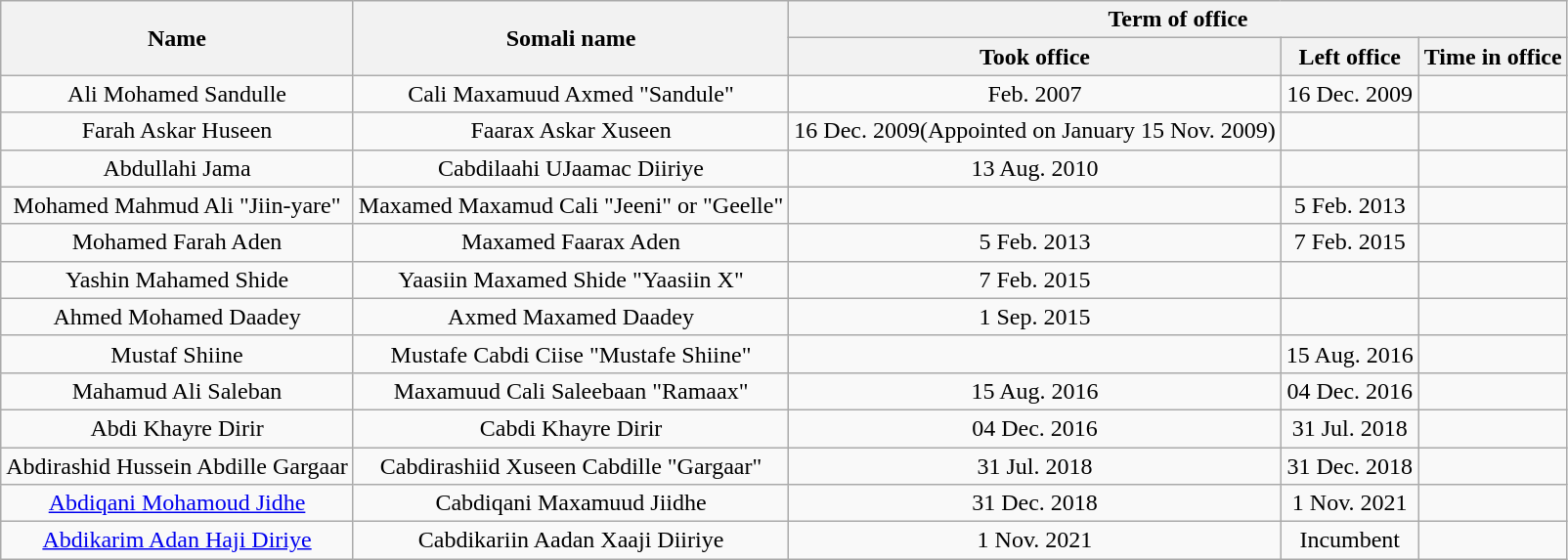<table class="wikitable" style="text-align:center">
<tr>
<th rowspan="2">Name</th>
<th rowspan="2">Somali name</th>
<th colspan="3">Term of office</th>
</tr>
<tr>
<th>Took office</th>
<th>Left office</th>
<th>Time in office</th>
</tr>
<tr>
<td>Ali Mohamed Sandulle</td>
<td>Cali Maxamuud Axmed "Sandule"</td>
<td>Feb. 2007</td>
<td>16 Dec. 2009</td>
<td></td>
</tr>
<tr>
<td>Farah Askar Huseen</td>
<td>Faarax Askar Xuseen</td>
<td>16 Dec. 2009(Appointed on January 15 Nov. 2009)</td>
<td></td>
<td></td>
</tr>
<tr>
<td>Abdullahi Jama</td>
<td>Cabdilaahi UJaamac Diiriye</td>
<td>13 Aug. 2010</td>
<td></td>
<td></td>
</tr>
<tr>
<td>Mohamed Mahmud Ali "Jiin-yare"</td>
<td>Maxamed Maxamud Cali "Jeeni" or "Geelle"</td>
<td></td>
<td>5 Feb. 2013</td>
<td></td>
</tr>
<tr>
<td>Mohamed Farah Aden</td>
<td>Maxamed Faarax Aden</td>
<td>5 Feb. 2013</td>
<td>7 Feb. 2015</td>
<td></td>
</tr>
<tr>
<td>Yashin Mahamed Shide</td>
<td>Yaasiin Maxamed Shide "Yaasiin X"</td>
<td>7 Feb. 2015</td>
<td></td>
<td></td>
</tr>
<tr>
<td>Ahmed Mohamed Daadey</td>
<td>Axmed Maxamed Daadey</td>
<td>1 Sep. 2015</td>
<td></td>
<td></td>
</tr>
<tr>
<td>Mustaf Shiine</td>
<td>Mustafe Cabdi Ciise "Mustafe Shiine"</td>
<td></td>
<td>15 Aug. 2016</td>
<td></td>
</tr>
<tr>
<td>Mahamud Ali Saleban</td>
<td>Maxamuud Cali Saleebaan "Ramaax"</td>
<td>15 Aug. 2016</td>
<td>04 Dec. 2016</td>
<td></td>
</tr>
<tr>
<td>Abdi Khayre Dirir</td>
<td>Cabdi Khayre Dirir</td>
<td>04 Dec. 2016</td>
<td>31 Jul. 2018</td>
<td></td>
</tr>
<tr>
<td>Abdirashid Hussein Abdille Gargaar</td>
<td>Cabdirashiid Xuseen Cabdille "Gargaar"</td>
<td>31 Jul. 2018</td>
<td>31 Dec. 2018</td>
<td></td>
</tr>
<tr>
<td><a href='#'>Abdiqani Mohamoud Jidhe</a></td>
<td>Cabdiqani Maxamuud Jiidhe</td>
<td>31 Dec. 2018</td>
<td>1 Nov. 2021</td>
<td></td>
</tr>
<tr>
<td><a href='#'>Abdikarim Adan Haji Diriye</a></td>
<td>Cabdikariin Aadan Xaaji Diiriye</td>
<td>1 Nov. 2021</td>
<td>Incumbent</td>
<td></td>
</tr>
</table>
